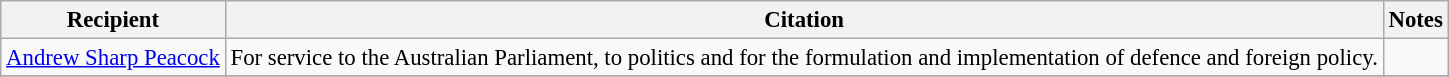<table class="wikitable" style="font-size:95%;">
<tr>
<th>Recipient</th>
<th>Citation</th>
<th>Notes</th>
</tr>
<tr>
<td> <a href='#'>Andrew Sharp Peacock</a></td>
<td>For service to the Australian Parliament, to politics and for the formulation and implementation of defence and foreign policy.</td>
<td></td>
</tr>
<tr>
</tr>
</table>
